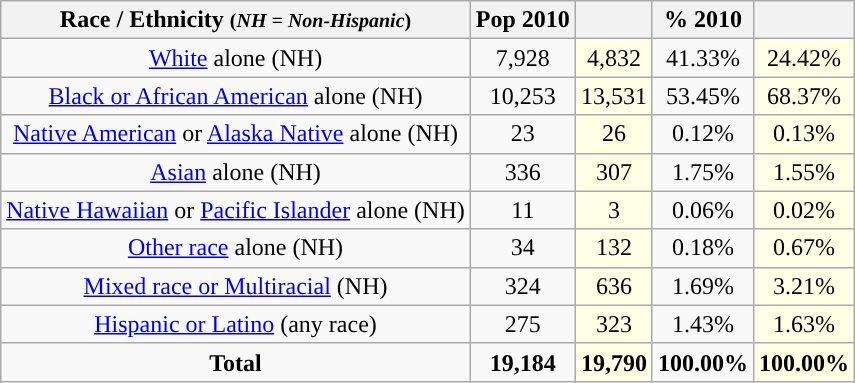<table class="wikitable" style="text-align:center;">
<tr>
<th>Race / Ethnicity <small>(<em>NH = Non-Hispanic</em>)</small></th>
<th>Pop 2010</th>
<th></th>
<th>% 2010</th>
<th></th>
</tr>
<tr>
<td><a href='#'>White</a> alone (NH)</td>
<td>7,928</td>
<td style='background: #ffffe6;'>4,832</td>
<td>41.33%</td>
<td style='background: #ffffe6;'>24.42%</td>
</tr>
<tr>
<td><a href='#'>Black or African American</a> alone (NH)</td>
<td>10,253</td>
<td style='background: #ffffe6;'>13,531</td>
<td>53.45%</td>
<td style='background: #ffffe6;'>68.37%</td>
</tr>
<tr>
<td><a href='#'>Native American</a> or <a href='#'>Alaska Native</a> alone (NH)</td>
<td>23</td>
<td style='background: #ffffe6;'>26</td>
<td>0.12%</td>
<td style='background: #ffffe6;'>0.13%</td>
</tr>
<tr>
<td><a href='#'>Asian</a> alone (NH)</td>
<td>336</td>
<td style='background: #ffffe6;'>307</td>
<td>1.75%</td>
<td style='background: #ffffe6;'>1.55%</td>
</tr>
<tr>
<td><a href='#'>Native Hawaiian</a> or <a href='#'>Pacific Islander</a> alone (NH)</td>
<td>11</td>
<td style='background: #ffffe6;'>3</td>
<td>0.06%</td>
<td style='background: #ffffe6;'>0.02%</td>
</tr>
<tr>
<td><a href='#'>Other race</a> alone (NH)</td>
<td>34</td>
<td style='background: #ffffe6;'>132</td>
<td>0.18%</td>
<td style='background: #ffffe6;'>0.67%</td>
</tr>
<tr>
<td><a href='#'>Mixed race or Multiracial</a> (NH)</td>
<td>324</td>
<td style='background: #ffffe6;'>636</td>
<td>1.69%</td>
<td style='background: #ffffe6;'>3.21%</td>
</tr>
<tr>
<td><a href='#'>Hispanic or Latino</a> (any race)</td>
<td>275</td>
<td style='background: #ffffe6;'>323</td>
<td>1.43%</td>
<td style='background: #ffffe6;'>1.63%</td>
</tr>
<tr>
<td><strong>Total</strong></td>
<td><strong>19,184</strong></td>
<td style='background: #ffffe6;'><strong>19,790</strong></td>
<td><strong>100.00%</strong></td>
<td style='background: #ffffe6;'><strong>100.00%</strong></td>
</tr>
</table>
